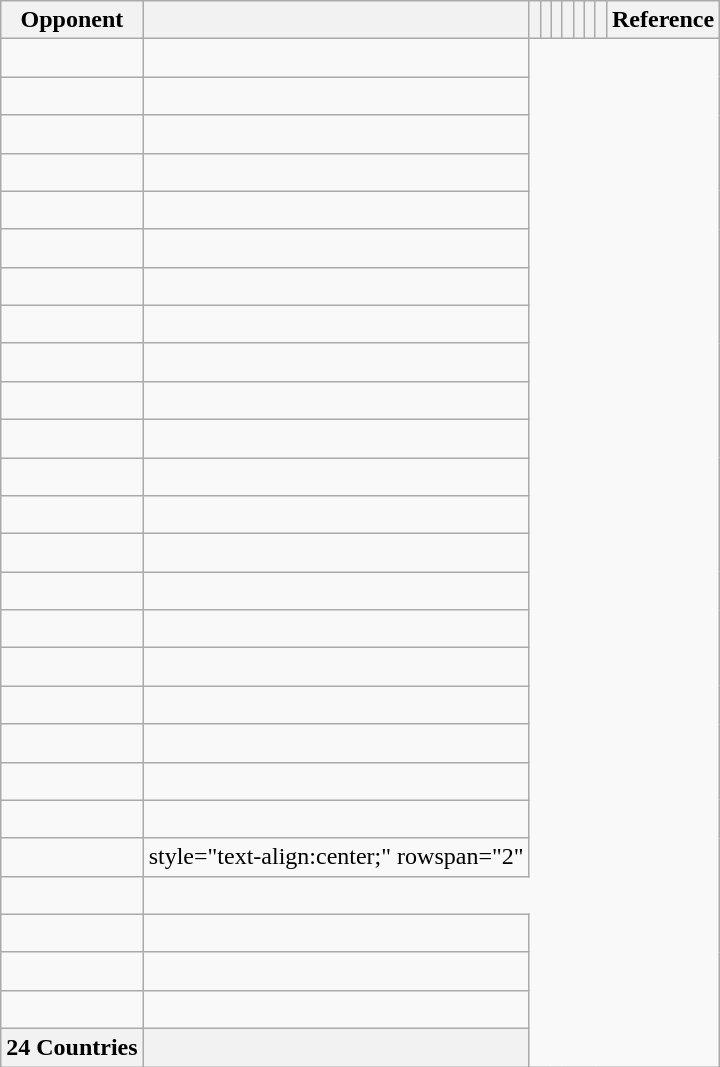<table class="sortable wikitable plainrowheaders" style="text-align:center">
<tr>
<th>Opponent</th>
<th></th>
<th></th>
<th></th>
<th></th>
<th></th>
<th></th>
<th></th>
<th></th>
<th>Reference</th>
</tr>
<tr>
<td style="text-align:left;"><br></td>
<td></td>
</tr>
<tr>
<td style="text-align:left;"><br></td>
<td></td>
</tr>
<tr>
<td style="text-align:left;"><br></td>
<td></td>
</tr>
<tr>
<td style="text-align:left;"><br></td>
<td></td>
</tr>
<tr>
<td style="text-align:left;"><br></td>
<td></td>
</tr>
<tr>
<td style="text-align:left;"><br></td>
<td></td>
</tr>
<tr>
<td style="text-align:left;"><br></td>
<td></td>
</tr>
<tr>
<td style="text-align:left;"><br></td>
<td></td>
</tr>
<tr>
<td style="text-align:left;"><br></td>
<td></td>
</tr>
<tr>
<td style="text-align:left;"><br></td>
<td></td>
</tr>
<tr>
<td style="text-align:left;"><br></td>
<td></td>
</tr>
<tr>
<td style="text-align:left;"><br></td>
<td></td>
</tr>
<tr>
<td style="text-align:left;"><br></td>
<td></td>
</tr>
<tr>
<td style="text-align:left;"><br></td>
<td></td>
</tr>
<tr>
<td style="text-align:left;"><br></td>
<td></td>
</tr>
<tr>
<td style="text-align:left;"><br></td>
<td> </td>
</tr>
<tr>
<td style="text-align:left;"><br></td>
<td></td>
</tr>
<tr>
<td style="text-align:left;"><br></td>
<td></td>
</tr>
<tr>
<td style="text-align:left;"><br></td>
<td></td>
</tr>
<tr>
<td style="text-align:left;"><br></td>
<td></td>
</tr>
<tr>
<td style="text-align:left;"><br></td>
<td></td>
</tr>
<tr>
<td style="text-align:left;"><br></td>
<td>style="text-align:center;" rowspan="2" </td>
</tr>
<tr>
<td style="text-align:left;"><br></td>
</tr>
<tr>
<td style="text-align:left;"><br></td>
<td></td>
</tr>
<tr>
<td style="text-align:left;"><br></td>
<td><br></td>
</tr>
<tr>
<td style="text-align:left;"><br></td>
<td></td>
</tr>
<tr class="sortbottom">
<th>24 Countries<br></th>
<th></th>
</tr>
</table>
